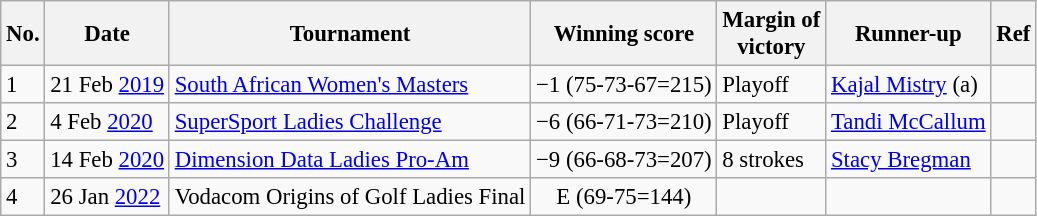<table class="wikitable" style="font-size:95%;">
<tr>
<th>No.</th>
<th>Date</th>
<th>Tournament</th>
<th>Winning score</th>
<th>Margin of<br>victory</th>
<th>Runner-up</th>
<th>Ref</th>
</tr>
<tr>
<td>1</td>
<td>21 Feb <a href='#'>2019</a></td>
<td><a href='#'>South African Women's Masters</a></td>
<td align=center>−1 (75-73-67=215)</td>
<td>Playoff</td>
<td> <a href='#'>Kajal Mistry</a> (a)</td>
<td></td>
</tr>
<tr>
<td>2</td>
<td>4 Feb <a href='#'>2020</a></td>
<td><a href='#'>SuperSport Ladies Challenge</a></td>
<td align=center>−6 (66-71-73=210)</td>
<td>Playoff</td>
<td> <a href='#'>Tandi McCallum</a></td>
<td></td>
</tr>
<tr>
<td>3</td>
<td>14 Feb <a href='#'>2020</a></td>
<td><a href='#'>Dimension Data Ladies Pro-Am</a></td>
<td align=center>−9 (66-68-73=207)</td>
<td>8 strokes</td>
<td> <a href='#'>Stacy Bregman</a></td>
<td></td>
</tr>
<tr>
<td>4</td>
<td>26 Jan <a href='#'>2022</a></td>
<td>Vodacom Origins of Golf Ladies Final</td>
<td align=center>E (69-75=144)</td>
<td></td>
<td></td>
</tr>
</table>
